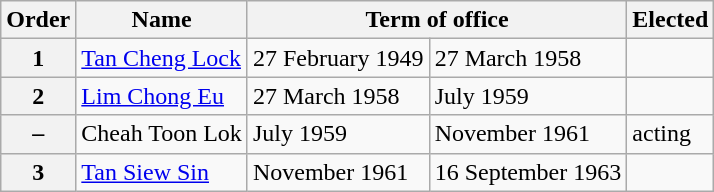<table class="wikitable">
<tr>
<th>Order</th>
<th>Name</th>
<th colspan="2">Term of office</th>
<th>Elected</th>
</tr>
<tr>
<th>1</th>
<td><a href='#'>Tan Cheng Lock</a></td>
<td>27 February 1949</td>
<td>27 March 1958</td>
<td></td>
</tr>
<tr>
<th>2</th>
<td><a href='#'>Lim Chong Eu</a></td>
<td>27 March 1958</td>
<td>July 1959</td>
<td></td>
</tr>
<tr>
<th>–</th>
<td>Cheah Toon Lok</td>
<td>July 1959</td>
<td>November 1961</td>
<td>acting</td>
</tr>
<tr>
<th>3</th>
<td><a href='#'>Tan Siew Sin</a></td>
<td>November 1961</td>
<td>16 September 1963</td>
<td></td>
</tr>
</table>
